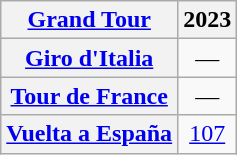<table class="wikitable plainrowheaders">
<tr>
<th scope="col"><a href='#'>Grand Tour</a></th>
<th scope="col">2023</th>
</tr>
<tr style="text-align:center;">
<th scope="row"> <a href='#'>Giro d'Italia</a></th>
<td>—</td>
</tr>
<tr style="text-align:center;">
<th scope="row"> <a href='#'>Tour de France</a></th>
<td>—</td>
</tr>
<tr style="text-align:center;">
<th scope="row"> <a href='#'>Vuelta a España</a></th>
<td><a href='#'>107</a></td>
</tr>
</table>
